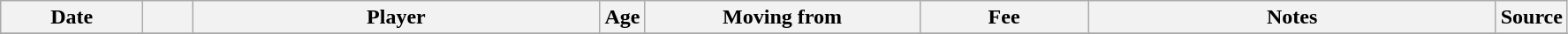<table class="wikitable sortable">
<tr>
<th style="width:100px">Date</th>
<th style="width:30px"></th>
<th style="width:300px">Player</th>
<th style="width:20px">Age</th>
<th style="width:200px">Moving from</th>
<th style="width:120px">Fee</th>
<th style="width:300px" class="unsortable">Notes</th>
<th style="width:35px">Source</th>
</tr>
<tr>
</tr>
</table>
